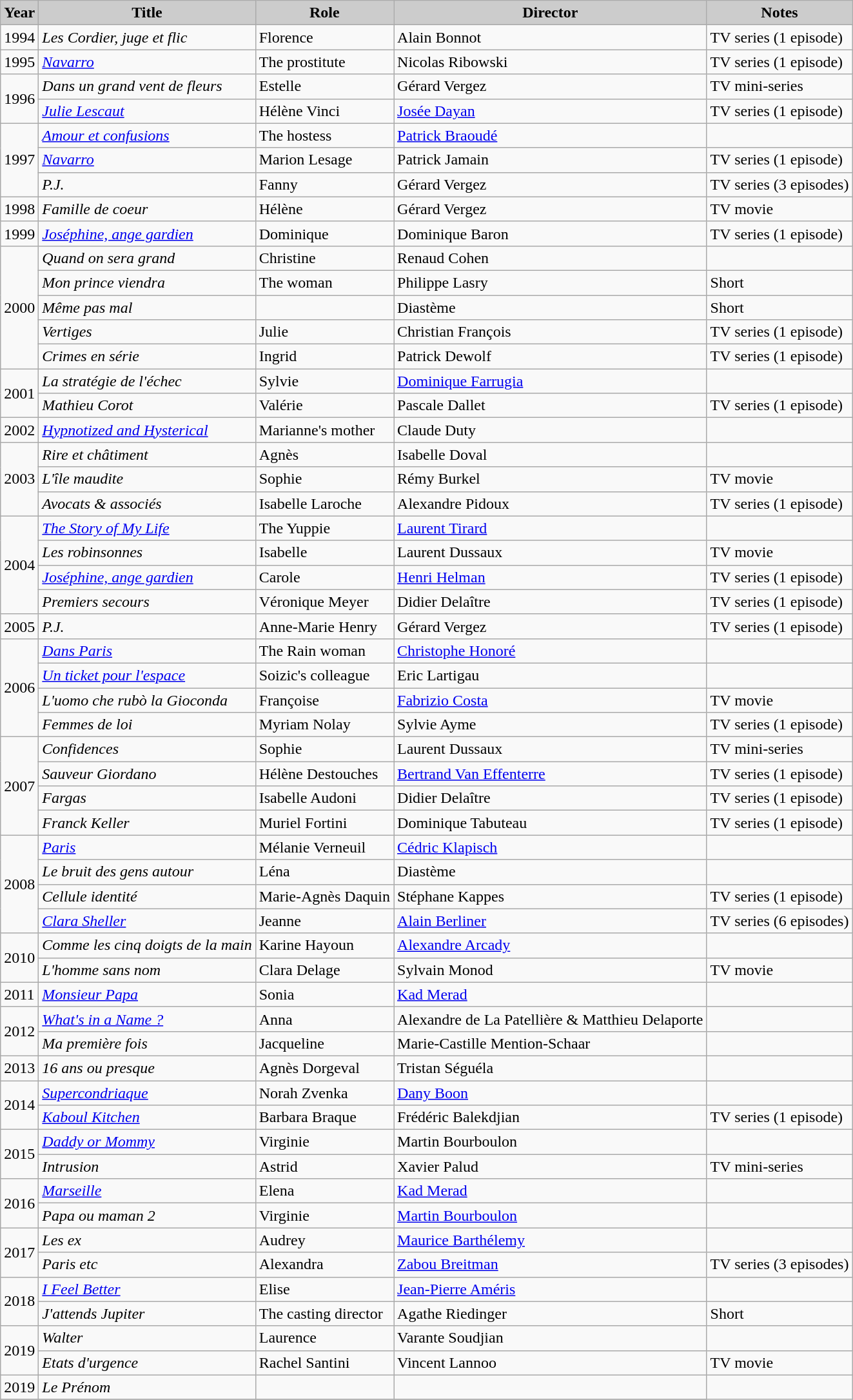<table class="wikitable">
<tr>
<th style="background: #CCCCCC;">Year</th>
<th style="background: #CCCCCC;">Title</th>
<th style="background: #CCCCCC;">Role</th>
<th style="background: #CCCCCC;">Director</th>
<th style="background: #CCCCCC;">Notes</th>
</tr>
<tr>
<td>1994</td>
<td><em>Les Cordier, juge et flic</em></td>
<td>Florence</td>
<td>Alain Bonnot</td>
<td>TV series (1 episode)</td>
</tr>
<tr>
<td>1995</td>
<td><em><a href='#'>Navarro</a></em></td>
<td>The prostitute</td>
<td>Nicolas Ribowski</td>
<td>TV series (1 episode)</td>
</tr>
<tr>
<td rowspan=2>1996</td>
<td><em>Dans un grand vent de fleurs</em></td>
<td>Estelle</td>
<td>Gérard Vergez</td>
<td>TV mini-series</td>
</tr>
<tr>
<td><em><a href='#'>Julie Lescaut</a></em></td>
<td>Hélène Vinci</td>
<td><a href='#'>Josée Dayan</a></td>
<td>TV series (1 episode)</td>
</tr>
<tr>
<td rowspan=3>1997</td>
<td><em><a href='#'>Amour et confusions</a></em></td>
<td>The hostess</td>
<td><a href='#'>Patrick Braoudé</a></td>
<td></td>
</tr>
<tr>
<td><em><a href='#'>Navarro</a></em></td>
<td>Marion Lesage</td>
<td>Patrick Jamain</td>
<td>TV series (1 episode)</td>
</tr>
<tr>
<td><em>P.J.</em></td>
<td>Fanny</td>
<td>Gérard Vergez</td>
<td>TV series (3 episodes)</td>
</tr>
<tr>
<td>1998</td>
<td><em>Famille de coeur</em></td>
<td>Hélène</td>
<td>Gérard Vergez</td>
<td>TV movie</td>
</tr>
<tr>
<td>1999</td>
<td><em><a href='#'>Joséphine, ange gardien</a></em></td>
<td>Dominique</td>
<td>Dominique Baron</td>
<td>TV series (1 episode)</td>
</tr>
<tr>
<td rowspan=5>2000</td>
<td><em>Quand on sera grand</em></td>
<td>Christine</td>
<td>Renaud Cohen</td>
<td></td>
</tr>
<tr>
<td><em>Mon prince viendra</em></td>
<td>The woman</td>
<td>Philippe Lasry</td>
<td>Short</td>
</tr>
<tr>
<td><em>Même pas mal</em></td>
<td></td>
<td>Diastème</td>
<td>Short</td>
</tr>
<tr>
<td><em>Vertiges</em></td>
<td>Julie</td>
<td>Christian François</td>
<td>TV series (1 episode)</td>
</tr>
<tr>
<td><em>Crimes en série</em></td>
<td>Ingrid</td>
<td>Patrick Dewolf</td>
<td>TV series (1 episode)</td>
</tr>
<tr>
<td rowspan=2>2001</td>
<td><em>La stratégie de l'échec</em></td>
<td>Sylvie</td>
<td><a href='#'>Dominique Farrugia</a></td>
<td></td>
</tr>
<tr>
<td><em>Mathieu Corot</em></td>
<td>Valérie</td>
<td>Pascale Dallet</td>
<td>TV series (1 episode)</td>
</tr>
<tr>
<td>2002</td>
<td><em><a href='#'>Hypnotized and Hysterical</a></em></td>
<td>Marianne's mother</td>
<td>Claude Duty</td>
<td></td>
</tr>
<tr>
<td rowspan=3>2003</td>
<td><em>Rire et châtiment</em></td>
<td>Agnès</td>
<td>Isabelle Doval</td>
<td></td>
</tr>
<tr>
<td><em>L'île maudite</em></td>
<td>Sophie</td>
<td>Rémy Burkel</td>
<td>TV movie</td>
</tr>
<tr>
<td><em>Avocats & associés</em></td>
<td>Isabelle Laroche</td>
<td>Alexandre Pidoux</td>
<td>TV series (1 episode)</td>
</tr>
<tr>
<td rowspan=4>2004</td>
<td><em><a href='#'>The Story of My Life</a></em></td>
<td>The Yuppie</td>
<td><a href='#'>Laurent Tirard</a></td>
<td></td>
</tr>
<tr>
<td><em>Les robinsonnes</em></td>
<td>Isabelle</td>
<td>Laurent Dussaux</td>
<td>TV movie</td>
</tr>
<tr>
<td><em><a href='#'>Joséphine, ange gardien</a></em></td>
<td>Carole</td>
<td><a href='#'>Henri Helman</a></td>
<td>TV series (1 episode)</td>
</tr>
<tr>
<td><em>Premiers secours</em></td>
<td>Véronique Meyer</td>
<td>Didier Delaître</td>
<td>TV series (1 episode)</td>
</tr>
<tr>
<td>2005</td>
<td><em>P.J.</em></td>
<td>Anne-Marie Henry</td>
<td>Gérard Vergez</td>
<td>TV series (1 episode)</td>
</tr>
<tr>
<td rowspan=4>2006</td>
<td><em><a href='#'>Dans Paris</a></em></td>
<td>The Rain woman</td>
<td><a href='#'>Christophe Honoré</a></td>
<td></td>
</tr>
<tr>
<td><em><a href='#'>Un ticket pour l'espace</a></em></td>
<td>Soizic's colleague</td>
<td>Eric Lartigau</td>
<td></td>
</tr>
<tr>
<td><em>L'uomo che rubò la Gioconda</em></td>
<td>Françoise</td>
<td><a href='#'>Fabrizio Costa</a></td>
<td>TV movie</td>
</tr>
<tr>
<td><em>Femmes de loi</em></td>
<td>Myriam Nolay</td>
<td>Sylvie Ayme</td>
<td>TV series (1 episode)</td>
</tr>
<tr>
<td rowspan=4>2007</td>
<td><em>Confidences</em></td>
<td>Sophie</td>
<td>Laurent Dussaux</td>
<td>TV mini-series</td>
</tr>
<tr>
<td><em>Sauveur Giordano</em></td>
<td>Hélène Destouches</td>
<td><a href='#'>Bertrand Van Effenterre</a></td>
<td>TV series (1 episode)</td>
</tr>
<tr>
<td><em>Fargas</em></td>
<td>Isabelle Audoni</td>
<td>Didier Delaître</td>
<td>TV series (1 episode)</td>
</tr>
<tr>
<td><em>Franck Keller</em></td>
<td>Muriel Fortini</td>
<td>Dominique Tabuteau</td>
<td>TV series (1 episode)</td>
</tr>
<tr>
<td rowspan=4>2008</td>
<td><em><a href='#'>Paris</a></em></td>
<td>Mélanie Verneuil</td>
<td><a href='#'>Cédric Klapisch</a></td>
<td></td>
</tr>
<tr>
<td><em>Le bruit des gens autour</em></td>
<td>Léna</td>
<td>Diastème</td>
<td></td>
</tr>
<tr>
<td><em>Cellule identité</em></td>
<td>Marie-Agnès Daquin</td>
<td>Stéphane Kappes</td>
<td>TV series (1 episode)</td>
</tr>
<tr>
<td><em><a href='#'>Clara Sheller</a></em></td>
<td>Jeanne</td>
<td><a href='#'>Alain Berliner</a></td>
<td>TV series (6 episodes)</td>
</tr>
<tr>
<td rowspan=2>2010</td>
<td><em>Comme les cinq doigts de la main</em></td>
<td>Karine Hayoun</td>
<td><a href='#'>Alexandre Arcady</a></td>
<td></td>
</tr>
<tr>
<td><em>L'homme sans nom</em></td>
<td>Clara Delage</td>
<td>Sylvain Monod</td>
<td>TV movie</td>
</tr>
<tr>
<td>2011</td>
<td><em><a href='#'>Monsieur Papa</a></em></td>
<td>Sonia</td>
<td><a href='#'>Kad Merad</a></td>
<td></td>
</tr>
<tr>
<td rowspan=2>2012</td>
<td><em><a href='#'>What's in a Name ?</a></em></td>
<td>Anna</td>
<td>Alexandre de La Patellière & Matthieu Delaporte</td>
<td></td>
</tr>
<tr>
<td><em>Ma première fois</em></td>
<td>Jacqueline</td>
<td>Marie-Castille Mention-Schaar</td>
<td></td>
</tr>
<tr>
<td>2013</td>
<td><em>16 ans ou presque</em></td>
<td>Agnès Dorgeval</td>
<td>Tristan Séguéla</td>
<td></td>
</tr>
<tr>
<td rowspan=2>2014</td>
<td><em><a href='#'>Supercondriaque</a></em></td>
<td>Norah Zvenka</td>
<td><a href='#'>Dany Boon</a></td>
<td></td>
</tr>
<tr>
<td><em><a href='#'>Kaboul Kitchen</a></em></td>
<td>Barbara Braque</td>
<td>Frédéric Balekdjian</td>
<td>TV series (1 episode)</td>
</tr>
<tr>
<td rowspan=2>2015</td>
<td><em><a href='#'>Daddy or Mommy</a></em></td>
<td>Virginie</td>
<td>Martin Bourboulon</td>
<td></td>
</tr>
<tr>
<td><em>Intrusion</em></td>
<td>Astrid</td>
<td>Xavier Palud</td>
<td>TV mini-series</td>
</tr>
<tr>
<td rowspan=2>2016</td>
<td><em><a href='#'>Marseille</a></em></td>
<td>Elena</td>
<td><a href='#'>Kad Merad</a></td>
<td></td>
</tr>
<tr>
<td><em>Papa ou maman 2</em></td>
<td>Virginie</td>
<td><a href='#'>Martin Bourboulon</a></td>
<td></td>
</tr>
<tr>
<td rowspan=2>2017</td>
<td><em>Les ex</em></td>
<td>Audrey</td>
<td><a href='#'>Maurice Barthélemy</a></td>
<td></td>
</tr>
<tr>
<td><em>Paris etc</em></td>
<td>Alexandra</td>
<td><a href='#'>Zabou Breitman</a></td>
<td>TV series (3 episodes)</td>
</tr>
<tr>
<td rowspan=2>2018</td>
<td><em><a href='#'>I Feel Better</a></em></td>
<td>Elise</td>
<td><a href='#'>Jean-Pierre Améris</a></td>
<td></td>
</tr>
<tr>
<td><em>J'attends Jupiter</em></td>
<td>The casting director</td>
<td>Agathe Riedinger</td>
<td>Short</td>
</tr>
<tr>
<td rowspan=2>2019</td>
<td><em>Walter</em></td>
<td>Laurence</td>
<td>Varante Soudjian</td>
<td></td>
</tr>
<tr>
<td><em>Etats d'urgence</em></td>
<td>Rachel Santini</td>
<td>Vincent Lannoo</td>
<td>TV movie</td>
</tr>
<tr>
<td>2019</td>
<td><em>Le Prénom</em></td>
<td></td>
<td></td>
</tr>
<tr>
</tr>
</table>
